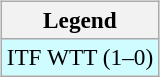<table>
<tr valign=top>
<td><br><table class="wikitable" style=font-size:97%>
<tr>
<th>Legend</th>
</tr>
<tr style="background:#cffcff;">
<td>ITF WTT (1–0)</td>
</tr>
</table>
</td>
<td></td>
</tr>
</table>
